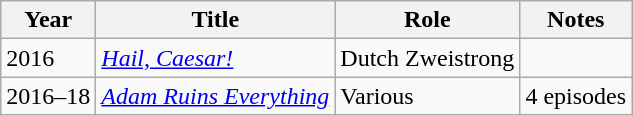<table class="wikitable sortable">
<tr>
<th>Year</th>
<th>Title</th>
<th>Role</th>
<th class="unsortable">Notes</th>
</tr>
<tr>
<td>2016</td>
<td><em><a href='#'>Hail, Caesar!</a></em></td>
<td>Dutch Zweistrong</td>
<td></td>
</tr>
<tr>
<td>2016–18</td>
<td><em><a href='#'>Adam Ruins Everything</a></em></td>
<td>Various</td>
<td>4 episodes</td>
</tr>
</table>
